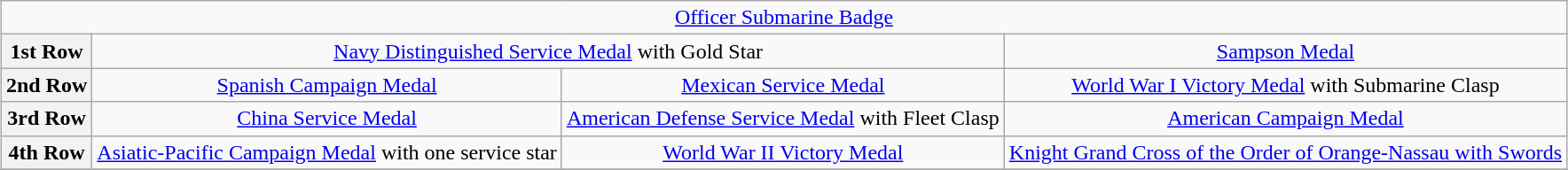<table class="wikitable" style="margin:1em auto; text-align:center;">
<tr>
<td colspan="19"><a href='#'>Officer Submarine Badge</a></td>
</tr>
<tr>
<th>1st Row</th>
<td colspan="6"><a href='#'>Navy Distinguished Service Medal</a> with Gold Star</td>
<td colspan="7"><a href='#'>Sampson Medal</a></td>
</tr>
<tr>
<th>2nd Row</th>
<td colspan="3"><a href='#'>Spanish Campaign Medal</a></td>
<td colspan="3"><a href='#'>Mexican Service Medal</a></td>
<td colspan="2"><a href='#'>World War I Victory Medal</a> with Submarine Clasp</td>
</tr>
<tr>
<th>3rd Row</th>
<td colspan="3"><a href='#'>China Service Medal</a></td>
<td colspan="3"><a href='#'>American Defense Service Medal</a> with Fleet Clasp</td>
<td colspan="3"><a href='#'>American Campaign Medal</a></td>
</tr>
<tr>
<th>4th Row</th>
<td colspan="3"><a href='#'>Asiatic-Pacific Campaign Medal</a> with one service star</td>
<td colspan="3"><a href='#'>World War II Victory Medal</a></td>
<td colspan="3"><a href='#'>Knight Grand Cross of the Order of Orange-Nassau with Swords</a></td>
</tr>
<tr>
</tr>
</table>
